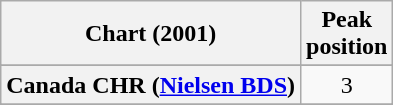<table class="wikitable sortable plainrowheaders" style="text-align:center">
<tr>
<th>Chart (2001)</th>
<th>Peak<br>position</th>
</tr>
<tr>
</tr>
<tr>
<th scope="row">Canada CHR (<a href='#'>Nielsen BDS</a>)</th>
<td>3</td>
</tr>
<tr>
</tr>
<tr>
</tr>
<tr>
</tr>
<tr>
</tr>
<tr>
</tr>
<tr>
</tr>
<tr>
</tr>
<tr>
</tr>
<tr>
</tr>
<tr>
</tr>
</table>
